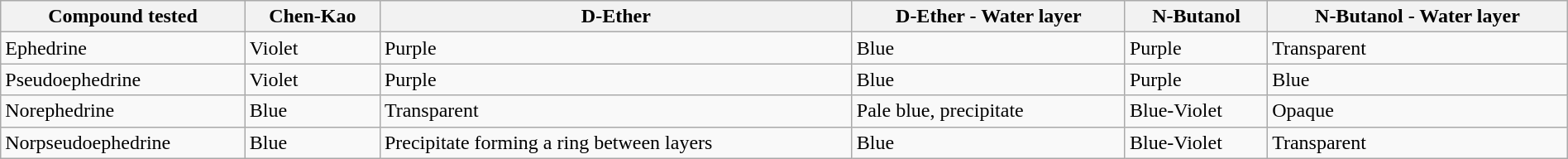<table class="wikitable sortable" style="width: 100%;">
<tr>
<th>Compound tested</th>
<th>Chen-Kao</th>
<th>D-Ether</th>
<th>D-Ether - Water layer</th>
<th>N-Butanol</th>
<th>N-Butanol - Water layer</th>
</tr>
<tr>
<td>Ephedrine</td>
<td>Violet</td>
<td>Purple</td>
<td>Blue</td>
<td>Purple</td>
<td>Transparent</td>
</tr>
<tr>
<td>Pseudoephedrine</td>
<td>Violet</td>
<td>Purple</td>
<td>Blue</td>
<td>Purple</td>
<td>Blue</td>
</tr>
<tr>
<td>Norephedrine</td>
<td>Blue</td>
<td>Transparent</td>
<td>Pale blue, precipitate</td>
<td>Blue-Violet</td>
<td>Opaque</td>
</tr>
<tr>
<td>Norpseudoephedrine</td>
<td>Blue</td>
<td>Precipitate forming a ring between layers</td>
<td>Blue</td>
<td>Blue-Violet</td>
<td>Transparent</td>
</tr>
</table>
